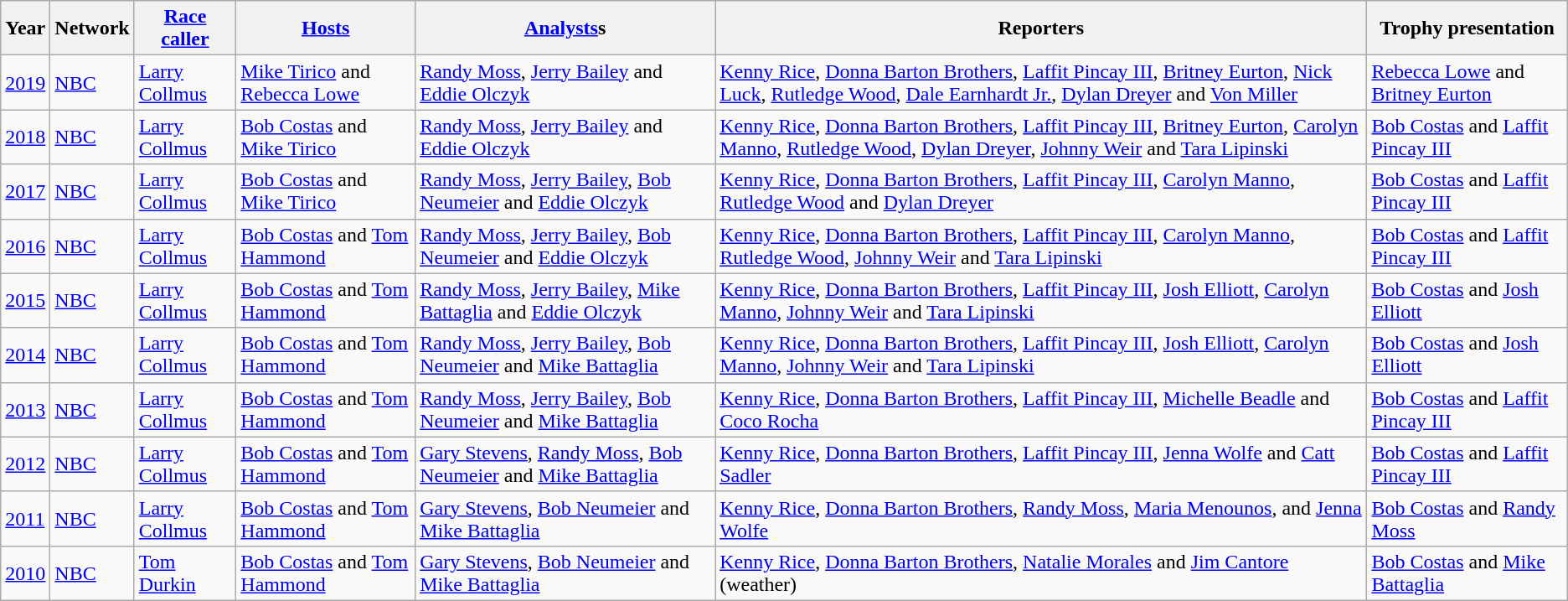<table class="wikitable">
<tr>
<th>Year</th>
<th>Network</th>
<th><a href='#'>Race caller</a></th>
<th><a href='#'>Hosts</a></th>
<th><a href='#'>Analysts</a>s</th>
<th>Reporters</th>
<th>Trophy presentation</th>
</tr>
<tr>
<td><a href='#'>2019</a></td>
<td><a href='#'>NBC</a></td>
<td><a href='#'>Larry Collmus</a></td>
<td><a href='#'>Mike Tirico</a> and <a href='#'>Rebecca Lowe</a></td>
<td><a href='#'>Randy Moss</a>, <a href='#'>Jerry Bailey</a> and <a href='#'>Eddie Olczyk</a></td>
<td><a href='#'>Kenny Rice</a>, <a href='#'>Donna Barton Brothers</a>, <a href='#'>Laffit Pincay III</a>, <a href='#'>Britney Eurton</a>, <a href='#'>Nick Luck</a>, <a href='#'>Rutledge Wood</a>, <a href='#'>Dale Earnhardt Jr.</a>, <a href='#'>Dylan Dreyer</a> and <a href='#'>Von Miller</a></td>
<td><a href='#'>Rebecca Lowe</a> and <a href='#'>Britney Eurton</a></td>
</tr>
<tr>
<td><a href='#'>2018</a></td>
<td><a href='#'>NBC</a></td>
<td><a href='#'>Larry Collmus</a></td>
<td><a href='#'>Bob Costas</a> and <a href='#'>Mike Tirico</a></td>
<td><a href='#'>Randy Moss</a>, <a href='#'>Jerry Bailey</a> and <a href='#'>Eddie Olczyk</a></td>
<td><a href='#'>Kenny Rice</a>, <a href='#'>Donna Barton Brothers</a>, <a href='#'>Laffit Pincay III</a>, <a href='#'>Britney Eurton</a>, <a href='#'>Carolyn Manno</a>, <a href='#'>Rutledge Wood</a>, <a href='#'>Dylan Dreyer</a>, <a href='#'>Johnny Weir</a> and <a href='#'>Tara Lipinski</a></td>
<td><a href='#'>Bob Costas</a> and <a href='#'>Laffit Pincay III</a></td>
</tr>
<tr>
<td><a href='#'>2017</a></td>
<td><a href='#'>NBC</a></td>
<td><a href='#'>Larry Collmus</a></td>
<td><a href='#'>Bob Costas</a> and <a href='#'>Mike Tirico</a></td>
<td><a href='#'>Randy Moss</a>, <a href='#'>Jerry Bailey</a>, <a href='#'>Bob Neumeier</a> and <a href='#'>Eddie Olczyk</a></td>
<td><a href='#'>Kenny Rice</a>, <a href='#'>Donna Barton Brothers</a>, <a href='#'>Laffit Pincay III</a>, <a href='#'>Carolyn Manno</a>, <a href='#'>Rutledge Wood</a> and <a href='#'>Dylan Dreyer</a></td>
<td><a href='#'>Bob Costas</a> and <a href='#'>Laffit Pincay III</a></td>
</tr>
<tr>
<td><a href='#'>2016</a></td>
<td><a href='#'>NBC</a></td>
<td><a href='#'>Larry Collmus</a></td>
<td><a href='#'>Bob Costas</a> and <a href='#'>Tom Hammond</a></td>
<td><a href='#'>Randy Moss</a>, <a href='#'>Jerry Bailey</a>, <a href='#'>Bob Neumeier</a> and <a href='#'>Eddie Olczyk</a></td>
<td><a href='#'>Kenny Rice</a>, <a href='#'>Donna Barton Brothers</a>, <a href='#'>Laffit Pincay III</a>, <a href='#'>Carolyn Manno</a>, <a href='#'>Rutledge Wood</a>, <a href='#'>Johnny Weir</a> and <a href='#'>Tara Lipinski</a></td>
<td><a href='#'>Bob Costas</a> and <a href='#'>Laffit Pincay III</a></td>
</tr>
<tr>
<td><a href='#'>2015</a></td>
<td><a href='#'>NBC</a></td>
<td><a href='#'>Larry Collmus</a></td>
<td><a href='#'>Bob Costas</a> and <a href='#'>Tom Hammond</a></td>
<td><a href='#'>Randy Moss</a>, <a href='#'>Jerry Bailey</a>, <a href='#'>Mike Battaglia</a> and <a href='#'>Eddie Olczyk</a></td>
<td><a href='#'>Kenny Rice</a>, <a href='#'>Donna Barton Brothers</a>, <a href='#'>Laffit Pincay III</a>, <a href='#'>Josh Elliott</a>, <a href='#'>Carolyn Manno</a>, <a href='#'>Johnny Weir</a> and <a href='#'>Tara Lipinski</a></td>
<td><a href='#'>Bob Costas</a> and <a href='#'>Josh Elliott</a></td>
</tr>
<tr>
<td><a href='#'>2014</a></td>
<td><a href='#'>NBC</a></td>
<td><a href='#'>Larry Collmus</a></td>
<td><a href='#'>Bob Costas</a> and <a href='#'>Tom Hammond</a></td>
<td><a href='#'>Randy Moss</a>, <a href='#'>Jerry Bailey</a>, <a href='#'>Bob Neumeier</a> and <a href='#'>Mike Battaglia</a></td>
<td><a href='#'>Kenny Rice</a>, <a href='#'>Donna Barton Brothers</a>, <a href='#'>Laffit Pincay III</a>, <a href='#'>Josh Elliott</a>, <a href='#'>Carolyn Manno</a>, <a href='#'>Johnny Weir</a> and <a href='#'>Tara Lipinski</a></td>
<td><a href='#'>Bob Costas</a> and <a href='#'>Josh Elliott</a></td>
</tr>
<tr>
<td><a href='#'>2013</a></td>
<td><a href='#'>NBC</a></td>
<td><a href='#'>Larry Collmus</a></td>
<td><a href='#'>Bob Costas</a> and <a href='#'>Tom Hammond</a></td>
<td><a href='#'>Randy Moss</a>, <a href='#'>Jerry Bailey</a>, <a href='#'>Bob Neumeier</a> and <a href='#'>Mike Battaglia</a></td>
<td><a href='#'>Kenny Rice</a>, <a href='#'>Donna Barton Brothers</a>, <a href='#'>Laffit Pincay III</a>, <a href='#'>Michelle Beadle</a> and <a href='#'>Coco Rocha</a></td>
<td><a href='#'>Bob Costas</a> and <a href='#'>Laffit Pincay III</a></td>
</tr>
<tr>
<td><a href='#'>2012</a></td>
<td><a href='#'>NBC</a></td>
<td><a href='#'>Larry Collmus</a></td>
<td><a href='#'>Bob Costas</a> and <a href='#'>Tom Hammond</a></td>
<td><a href='#'>Gary Stevens</a>, <a href='#'>Randy Moss</a>, <a href='#'>Bob Neumeier</a> and <a href='#'>Mike Battaglia</a></td>
<td><a href='#'>Kenny Rice</a>, <a href='#'>Donna Barton Brothers</a>, <a href='#'>Laffit Pincay III</a>, <a href='#'>Jenna Wolfe</a> and <a href='#'>Catt Sadler</a></td>
<td><a href='#'>Bob Costas</a> and <a href='#'>Laffit Pincay III</a></td>
</tr>
<tr>
<td><a href='#'>2011</a></td>
<td><a href='#'>NBC</a></td>
<td><a href='#'>Larry Collmus</a></td>
<td><a href='#'>Bob Costas</a> and <a href='#'>Tom Hammond</a></td>
<td><a href='#'>Gary Stevens</a>, <a href='#'>Bob Neumeier</a> and <a href='#'>Mike Battaglia</a></td>
<td><a href='#'>Kenny Rice</a>, <a href='#'>Donna Barton Brothers</a>, <a href='#'>Randy Moss</a>, <a href='#'>Maria Menounos</a>, and <a href='#'>Jenna Wolfe</a></td>
<td><a href='#'>Bob Costas</a> and <a href='#'>Randy Moss</a></td>
</tr>
<tr>
<td><a href='#'>2010</a></td>
<td><a href='#'>NBC</a></td>
<td><a href='#'>Tom Durkin</a></td>
<td><a href='#'>Bob Costas</a> and <a href='#'>Tom Hammond</a></td>
<td><a href='#'>Gary Stevens</a>, <a href='#'>Bob Neumeier</a> and <a href='#'>Mike Battaglia</a></td>
<td><a href='#'>Kenny Rice</a>, <a href='#'>Donna Barton Brothers</a>, <a href='#'>Natalie Morales</a> and <a href='#'>Jim Cantore</a> (weather)</td>
<td><a href='#'>Bob Costas</a> and <a href='#'>Mike Battaglia</a></td>
</tr>
</table>
